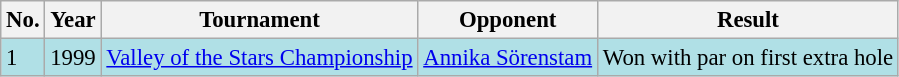<table class="wikitable" style="font-size:95%;">
<tr>
<th>No.</th>
<th>Year</th>
<th>Tournament</th>
<th>Opponent</th>
<th>Result</th>
</tr>
<tr style="background:#B0E0E6;">
<td>1</td>
<td>1999</td>
<td><a href='#'>Valley of the Stars Championship</a></td>
<td> <a href='#'>Annika Sörenstam</a></td>
<td>Won with par on first extra hole</td>
</tr>
</table>
